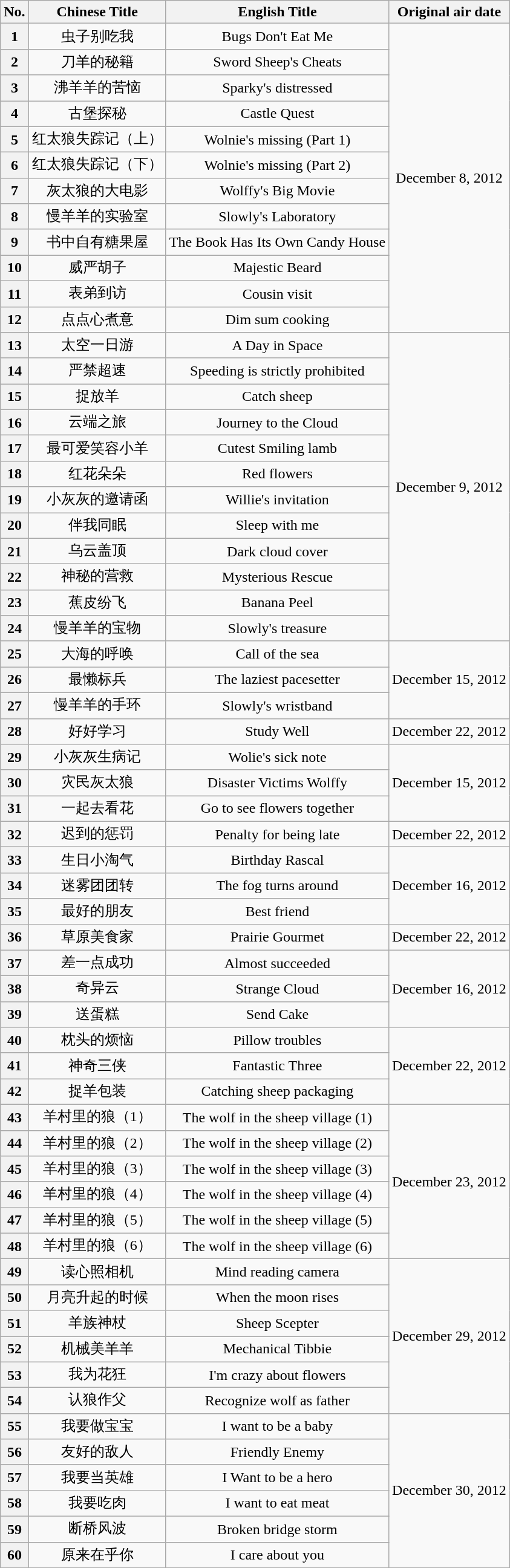<table class="wikitable" style="text-align:center;">
<tr>
<th>No.</th>
<th>Chinese Title</th>
<th>English Title</th>
<th>Original air date</th>
</tr>
<tr>
<th>1</th>
<td>虫子别吃我</td>
<td>Bugs Don't Eat Me</td>
<td rowspan="12">December 8, 2012</td>
</tr>
<tr>
<th>2</th>
<td>刀羊的秘籍</td>
<td>Sword Sheep's Cheats</td>
</tr>
<tr>
<th>3</th>
<td>沸羊羊的苦恼</td>
<td>Sparky's distressed</td>
</tr>
<tr>
<th>4</th>
<td>古堡探秘</td>
<td>Castle Quest</td>
</tr>
<tr>
<th>5</th>
<td>红太狼失踪记（上）</td>
<td>Wolnie's missing (Part 1)</td>
</tr>
<tr>
<th>6</th>
<td>红太狼失踪记（下）</td>
<td>Wolnie's missing (Part 2)</td>
</tr>
<tr>
<th>7</th>
<td>灰太狼的大电影</td>
<td>Wolffy's Big Movie</td>
</tr>
<tr>
<th>8</th>
<td>慢羊羊的实验室</td>
<td>Slowly's Laboratory</td>
</tr>
<tr>
<th>9</th>
<td>书中自有糖果屋</td>
<td>The Book Has Its Own Candy House</td>
</tr>
<tr>
<th>10</th>
<td>威严胡子</td>
<td>Majestic Beard</td>
</tr>
<tr>
<th>11</th>
<td>表弟到访</td>
<td>Cousin visit</td>
</tr>
<tr>
<th>12</th>
<td>点点心煮意</td>
<td>Dim sum cooking</td>
</tr>
<tr>
<th>13</th>
<td>太空一日游</td>
<td>A Day in Space</td>
<td rowspan="12">December 9, 2012</td>
</tr>
<tr>
<th>14</th>
<td>严禁超速</td>
<td>Speeding is strictly prohibited</td>
</tr>
<tr>
<th>15</th>
<td>捉放羊</td>
<td>Catch sheep</td>
</tr>
<tr>
<th>16</th>
<td>云端之旅</td>
<td>Journey to the Cloud</td>
</tr>
<tr>
<th>17</th>
<td>最可爱笑容小羊</td>
<td>Cutest Smiling lamb</td>
</tr>
<tr>
<th>18</th>
<td>红花朵朵</td>
<td>Red flowers</td>
</tr>
<tr>
<th>19</th>
<td>小灰灰的邀请函</td>
<td>Willie's invitation</td>
</tr>
<tr>
<th>20</th>
<td>伴我同眠</td>
<td>Sleep with me</td>
</tr>
<tr>
<th>21</th>
<td>乌云盖顶</td>
<td>Dark cloud cover</td>
</tr>
<tr>
<th>22</th>
<td>神秘的营救</td>
<td>Mysterious Rescue</td>
</tr>
<tr>
<th>23</th>
<td>蕉皮纷飞</td>
<td>Banana Peel</td>
</tr>
<tr>
<th>24</th>
<td>慢羊羊的宝物</td>
<td>Slowly's treasure</td>
</tr>
<tr>
<th>25</th>
<td>大海的呼唤</td>
<td>Call of the sea</td>
<td rowspan="3">December 15, 2012</td>
</tr>
<tr>
<th>26</th>
<td>最懒标兵</td>
<td>The laziest pacesetter</td>
</tr>
<tr>
<th>27</th>
<td>慢羊羊的手环</td>
<td>Slowly's wristband</td>
</tr>
<tr>
<th>28</th>
<td>好好学习</td>
<td>Study Well</td>
<td>December 22, 2012</td>
</tr>
<tr>
<th>29</th>
<td>小灰灰生病记</td>
<td>Wolie's sick note</td>
<td rowspan="3">December 15, 2012</td>
</tr>
<tr>
<th>30</th>
<td>灾民灰太狼</td>
<td>Disaster Victims Wolffy</td>
</tr>
<tr>
<th>31</th>
<td>一起去看花</td>
<td>Go to see flowers together</td>
</tr>
<tr>
<th>32</th>
<td>迟到的惩罚</td>
<td>Penalty for being late</td>
<td>December 22, 2012</td>
</tr>
<tr>
<th>33</th>
<td>生日小淘气</td>
<td>Birthday Rascal</td>
<td rowspan="3">December 16, 2012</td>
</tr>
<tr>
<th>34</th>
<td>迷雾团团转</td>
<td>The fog turns around</td>
</tr>
<tr>
<th>35</th>
<td>最好的朋友</td>
<td>Best friend</td>
</tr>
<tr>
<th>36</th>
<td>草原美食家</td>
<td>Prairie Gourmet</td>
<td>December 22, 2012</td>
</tr>
<tr>
<th>37</th>
<td>差一点成功</td>
<td>Almost succeeded</td>
<td rowspan="3">December 16, 2012</td>
</tr>
<tr>
<th>38</th>
<td>奇异云</td>
<td>Strange Cloud</td>
</tr>
<tr>
<th>39</th>
<td>送蛋糕</td>
<td>Send Cake</td>
</tr>
<tr>
<th>40</th>
<td>枕头的烦恼</td>
<td>Pillow troubles</td>
<td rowspan="3">December 22, 2012</td>
</tr>
<tr>
<th>41</th>
<td>神奇三侠</td>
<td>Fantastic Three</td>
</tr>
<tr>
<th>42</th>
<td>捉羊包装</td>
<td>Catching sheep packaging</td>
</tr>
<tr>
<th>43</th>
<td>羊村里的狼（1）</td>
<td>The wolf in the sheep village (1)</td>
<td rowspan="6">December 23, 2012</td>
</tr>
<tr>
<th>44</th>
<td>羊村里的狼（2）</td>
<td>The wolf in the sheep village (2)</td>
</tr>
<tr>
<th>45</th>
<td>羊村里的狼（3）</td>
<td>The wolf in the sheep village (3)</td>
</tr>
<tr>
<th>46</th>
<td>羊村里的狼（4）</td>
<td>The wolf in the sheep village (4)</td>
</tr>
<tr>
<th>47</th>
<td>羊村里的狼（5）</td>
<td>The wolf in the sheep village (5)</td>
</tr>
<tr>
<th>48</th>
<td>羊村里的狼（6）</td>
<td>The wolf in the sheep village (6)</td>
</tr>
<tr>
<th>49</th>
<td>读心照相机</td>
<td>Mind reading camera</td>
<td rowspan="6">December 29, 2012</td>
</tr>
<tr>
<th>50</th>
<td>月亮升起的时候</td>
<td>When the moon rises</td>
</tr>
<tr>
<th>51</th>
<td>羊族神杖</td>
<td>Sheep Scepter</td>
</tr>
<tr>
<th>52</th>
<td>机械美羊羊</td>
<td>Mechanical Tibbie</td>
</tr>
<tr>
<th>53</th>
<td>我为花狂</td>
<td>I'm crazy about flowers</td>
</tr>
<tr>
<th>54</th>
<td>认狼作父</td>
<td>Recognize wolf as father</td>
</tr>
<tr>
<th>55</th>
<td>我要做宝宝</td>
<td>I want to be a baby</td>
<td rowspan="6">December 30, 2012</td>
</tr>
<tr>
<th>56</th>
<td>友好的敌人</td>
<td>Friendly Enemy</td>
</tr>
<tr>
<th>57</th>
<td>我要当英雄</td>
<td>I Want to be a hero</td>
</tr>
<tr>
<th>58</th>
<td>我要吃肉</td>
<td>I want to eat meat</td>
</tr>
<tr>
<th>59</th>
<td>断桥风波</td>
<td>Broken bridge storm</td>
</tr>
<tr>
<th>60</th>
<td>原来在乎你</td>
<td>I care about you</td>
</tr>
<tr>
</tr>
</table>
